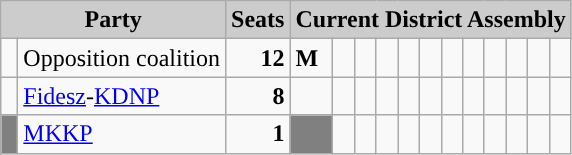<table class="wikitable">
<tr>
<th style="background:#ccc" colspan="2">Party</th>
<th style="background:#ccc">Seats</th>
<th style="background:#ccc" colspan="12">Current District Assembly</th>
</tr>
<tr>
<td style="background-color: "> </td>
<td>Opposition coalition</td>
<td style="text-align: right"><strong>12</strong></td>
<td style="background-color: "><span><strong>M</strong></span></td>
<td style="background-color: "> </td>
<td style="background-color: "> </td>
<td style="background-color: "> </td>
<td style="background-color: "> </td>
<td style="background-color: "> </td>
<td style="background-color: "> </td>
<td style="background-color: "> </td>
<td style="background-color: "> </td>
<td style="background-color: "> </td>
<td style="background-color: "> </td>
<td style="background-color: "> </td>
</tr>
<tr>
<td style="background-color: "> </td>
<td><a href='#'>Fidesz</a>-<a href='#'>KDNP</a></td>
<td style="text-align: right"><strong>8</strong></td>
<td style="background-color: "> </td>
<td style="background-color: "> </td>
<td style="background-color: "> </td>
<td style="background-color: "> </td>
<td style="background-color: "> </td>
<td style="background-color: "> </td>
<td style="background-color: "> </td>
<td style="background-color: "> </td>
<td> </td>
<td> </td>
<td> </td>
<td> </td>
</tr>
<tr>
<td style="background-color: #808080"> </td>
<td><a href='#'>MKKP</a></td>
<td style="text-align: right"><strong>1</strong></td>
<td style="background-color: #808080"> </td>
<td> </td>
<td> </td>
<td> </td>
<td> </td>
<td> </td>
<td> </td>
<td> </td>
<td> </td>
<td> </td>
<td> </td>
<td> </td>
</tr>
</table>
